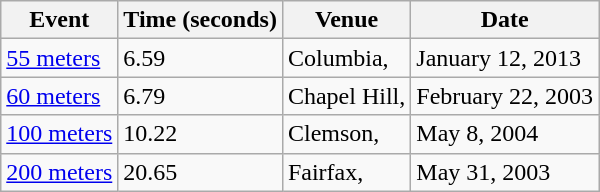<table class="wikitable">
<tr>
<th>Event</th>
<th>Time (seconds)</th>
<th>Venue</th>
<th>Date</th>
</tr>
<tr>
<td><a href='#'>55 meters</a></td>
<td>6.59</td>
<td>Columbia,</td>
<td>January 12, 2013</td>
</tr>
<tr>
<td><a href='#'>60 meters</a></td>
<td>6.79</td>
<td>Chapel Hill,</td>
<td>February 22, 2003</td>
</tr>
<tr>
<td><a href='#'>100 meters</a></td>
<td>10.22</td>
<td>Clemson,</td>
<td>May 8, 2004</td>
</tr>
<tr>
<td><a href='#'>200 meters</a></td>
<td>20.65</td>
<td>Fairfax,</td>
<td>May 31, 2003</td>
</tr>
</table>
